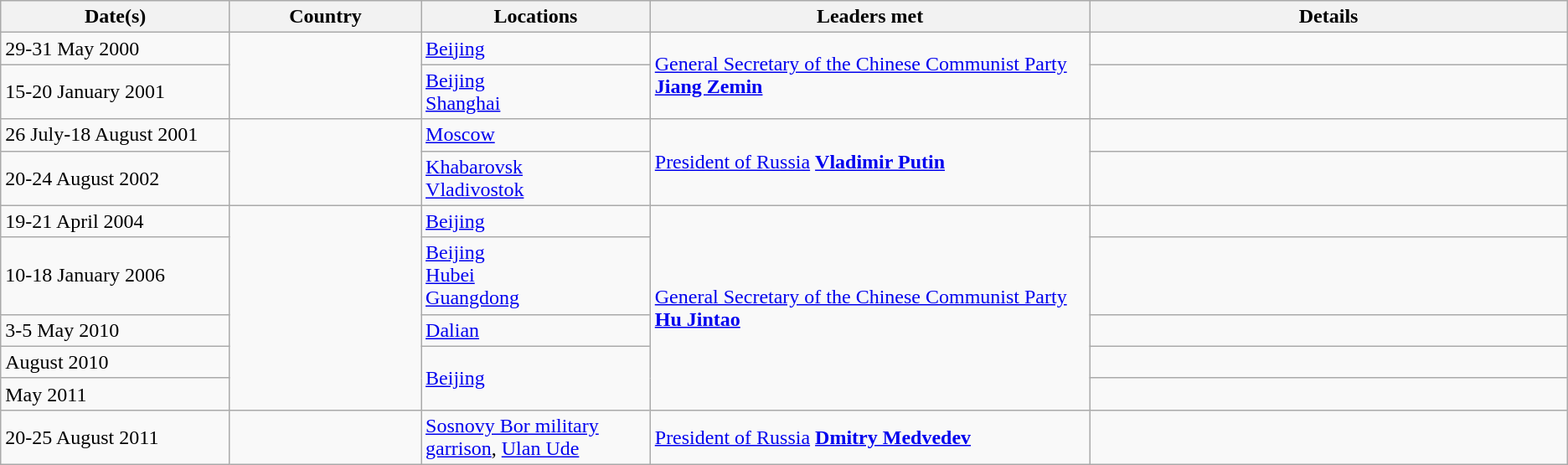<table class="wikitable">
<tr>
<th style="width: 12%;">Date(s)</th>
<th style="width: 10%;">Country</th>
<th style="width: 12%;">Locations</th>
<th style="width: 23%;">Leaders met</th>
<th style="width: 25%;">Details</th>
</tr>
<tr>
<td>29-31 May 2000</td>
<td rowspan="2"></td>
<td><a href='#'>Beijing</a></td>
<td rowspan="2"> <a href='#'>General Secretary of the Chinese Communist Party</a> <strong><a href='#'>Jiang Zemin</a></strong></td>
<td></td>
</tr>
<tr>
<td>15-20 January 2001</td>
<td><a href='#'>Beijing</a><br><a href='#'>Shanghai</a></td>
<td></td>
</tr>
<tr>
<td>26 July-18 August 2001</td>
<td rowspan="2"></td>
<td><a href='#'>Moscow</a></td>
<td rowspan="2"> <a href='#'>President of Russia</a> <strong><a href='#'>Vladimir Putin</a></strong></td>
<td></td>
</tr>
<tr>
<td>20-24 August 2002</td>
<td><a href='#'>Khabarovsk</a><br><a href='#'>Vladivostok</a></td>
<td></td>
</tr>
<tr>
<td>19-21 April 2004</td>
<td rowspan="5"></td>
<td><a href='#'>Beijing</a></td>
<td rowspan="5"> <a href='#'>General Secretary of the Chinese Communist Party</a> <strong><a href='#'>Hu Jintao</a></strong></td>
<td></td>
</tr>
<tr>
<td>10-18 January 2006</td>
<td><a href='#'>Beijing</a><br><a href='#'>Hubei</a><br><a href='#'>Guangdong</a></td>
<td></td>
</tr>
<tr>
<td>3-5 May 2010</td>
<td><a href='#'>Dalian</a></td>
<td></td>
</tr>
<tr>
<td>August 2010</td>
<td rowspan="2"><a href='#'>Beijing</a></td>
<td></td>
</tr>
<tr>
<td>May 2011</td>
<td></td>
</tr>
<tr>
<td>20-25 August 2011</td>
<td></td>
<td><a href='#'>Sosnovy Bor military garrison</a>, <a href='#'>Ulan Ude</a></td>
<td> <a href='#'>President of Russia</a> <strong><a href='#'>Dmitry Medvedev</a></strong></td>
<td></td>
</tr>
</table>
